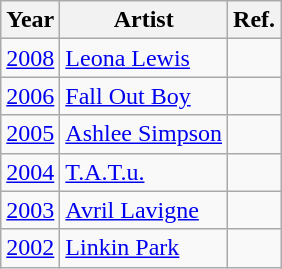<table class="wikitable">
<tr>
<th>Year</th>
<th>Artist</th>
<th>Ref.</th>
</tr>
<tr>
<td><a href='#'>2008</a></td>
<td><a href='#'>Leona Lewis</a></td>
<td></td>
</tr>
<tr>
<td><a href='#'>2006</a></td>
<td><a href='#'>Fall Out Boy</a></td>
<td></td>
</tr>
<tr>
<td><a href='#'>2005</a></td>
<td><a href='#'>Ashlee Simpson</a></td>
<td></td>
</tr>
<tr>
<td><a href='#'>2004</a></td>
<td><a href='#'>T.A.T.u.</a></td>
<td></td>
</tr>
<tr>
<td><a href='#'>2003</a></td>
<td><a href='#'>Avril Lavigne</a></td>
<td></td>
</tr>
<tr>
<td><a href='#'>2002</a></td>
<td><a href='#'>Linkin Park</a></td>
<td></td>
</tr>
</table>
